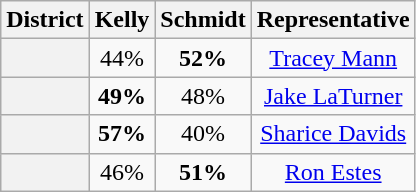<table class="wikitable sortable">
<tr>
<th>District</th>
<th>Kelly</th>
<th>Schmidt</th>
<th>Representative</th>
</tr>
<tr align=center>
<th></th>
<td>44%</td>
<td><strong>52%</strong></td>
<td><a href='#'>Tracey Mann</a></td>
</tr>
<tr align=center>
<th></th>
<td><strong>49%</strong></td>
<td>48%</td>
<td><a href='#'>Jake LaTurner</a></td>
</tr>
<tr align=center>
<th></th>
<td><strong>57%</strong></td>
<td>40%</td>
<td><a href='#'>Sharice Davids</a></td>
</tr>
<tr align=center>
<th></th>
<td>46%</td>
<td><strong>51%</strong></td>
<td><a href='#'>Ron Estes</a></td>
</tr>
</table>
